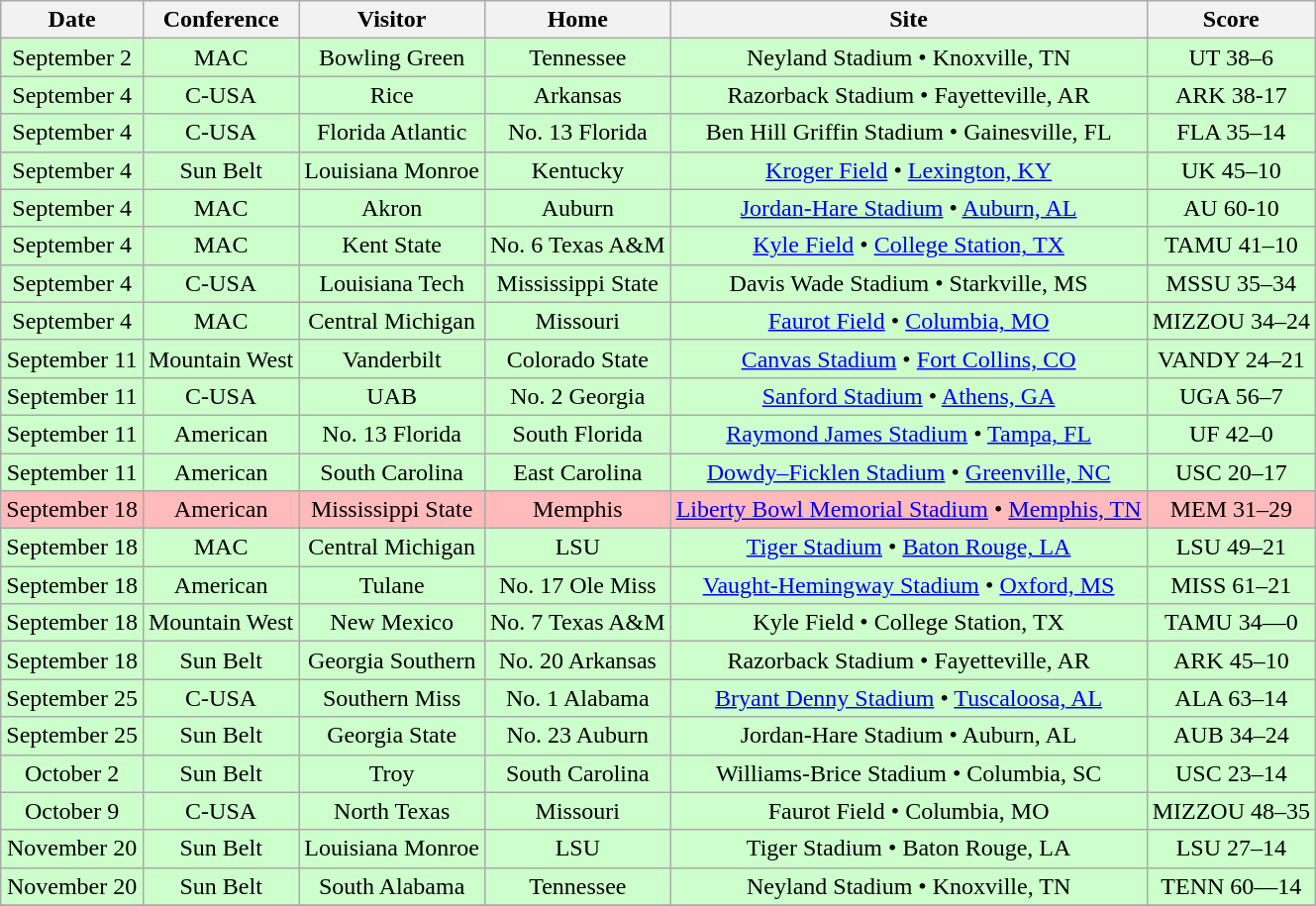<table class="wikitable" style="text-align:center">
<tr>
<th>Date</th>
<th>Conference</th>
<th>Visitor</th>
<th>Home</th>
<th>Site</th>
<th>Score</th>
</tr>
<tr style="background:#ccffcc;">
<td>September 2</td>
<td>MAC</td>
<td>Bowling Green</td>
<td>Tennessee</td>
<td>Neyland Stadium • Knoxville, TN</td>
<td>UT 38–6</td>
</tr>
<tr style="background:#ccffcc;">
<td>September 4</td>
<td>C-USA</td>
<td>Rice</td>
<td>Arkansas</td>
<td>Razorback Stadium • Fayetteville, AR</td>
<td>ARK 38-17</td>
</tr>
<tr style="background:#ccffcc;">
<td>September 4</td>
<td>C-USA</td>
<td>Florida Atlantic</td>
<td>No. 13 Florida</td>
<td>Ben Hill Griffin Stadium • Gainesville, FL</td>
<td>FLA 35–14</td>
</tr>
<tr style="background:#ccffcc;">
<td>September 4</td>
<td>Sun Belt</td>
<td>Louisiana Monroe</td>
<td>Kentucky</td>
<td><a href='#'>Kroger Field</a> • <a href='#'>Lexington, KY</a></td>
<td>UK 45–10</td>
</tr>
<tr style="background:#ccffcc;">
<td>September 4</td>
<td>MAC</td>
<td>Akron</td>
<td>Auburn</td>
<td><a href='#'>Jordan-Hare Stadium</a> • <a href='#'>Auburn, AL</a></td>
<td>AU 60-10</td>
</tr>
<tr style="background:#ccffcc;">
<td>September 4</td>
<td>MAC</td>
<td>Kent State</td>
<td>No. 6 Texas A&M</td>
<td><a href='#'>Kyle Field</a> • <a href='#'>College Station, TX</a></td>
<td>TAMU 41–10</td>
</tr>
<tr style="background:#ccffcc;">
<td>September 4</td>
<td>C-USA</td>
<td>Louisiana Tech</td>
<td>Mississippi State</td>
<td>Davis Wade Stadium • Starkville, MS</td>
<td>MSSU 35–34</td>
</tr>
<tr style="background:#ccffcc;">
<td>September 4</td>
<td>MAC</td>
<td>Central Michigan</td>
<td>Missouri</td>
<td><a href='#'>Faurot Field</a> • <a href='#'>Columbia, MO</a></td>
<td>MIZZOU 34–24</td>
</tr>
<tr style="background:#ccffcc;">
<td>September 11</td>
<td>Mountain West</td>
<td>Vanderbilt</td>
<td>Colorado State</td>
<td><a href='#'>Canvas Stadium</a> • <a href='#'>Fort Collins, CO</a></td>
<td>VANDY 24–21</td>
</tr>
<tr style="background:#ccffcc;">
<td>September 11</td>
<td>C-USA</td>
<td>UAB</td>
<td>No. 2 Georgia</td>
<td><a href='#'>Sanford Stadium</a> • <a href='#'>Athens, GA</a></td>
<td>UGA 56–7</td>
</tr>
<tr style="background:#ccffcc;">
<td>September 11</td>
<td>American</td>
<td>No. 13 Florida</td>
<td>South Florida</td>
<td><a href='#'>Raymond James Stadium</a> • <a href='#'>Tampa, FL</a></td>
<td>UF 42–0</td>
</tr>
<tr style="background:#ccffcc;">
<td>September 11</td>
<td>American</td>
<td>South Carolina</td>
<td>East Carolina</td>
<td><a href='#'>Dowdy–Ficklen Stadium</a> • <a href='#'>Greenville, NC</a></td>
<td>USC 20–17</td>
</tr>
<tr style="background:#fbb;">
<td>September 18</td>
<td>American</td>
<td>Mississippi State</td>
<td>Memphis</td>
<td><a href='#'>Liberty Bowl Memorial Stadium</a> • <a href='#'>Memphis, TN</a></td>
<td>MEM 31–29</td>
</tr>
<tr style="background:#ccffcc;">
<td>September 18</td>
<td>MAC</td>
<td>Central Michigan</td>
<td>LSU</td>
<td><a href='#'>Tiger Stadium</a>  • <a href='#'>Baton Rouge, LA</a></td>
<td>LSU 49–21</td>
</tr>
<tr style="background:#ccffcc;">
<td>September 18</td>
<td>American</td>
<td>Tulane</td>
<td>No. 17 Ole Miss</td>
<td><a href='#'>Vaught-Hemingway Stadium</a> • <a href='#'>Oxford, MS</a></td>
<td>MISS 61–21</td>
</tr>
<tr style="background:#ccffcc;">
<td>September 18</td>
<td>Mountain West</td>
<td>New Mexico</td>
<td>No. 7 Texas A&M</td>
<td>Kyle Field • College Station, TX</td>
<td>TAMU 34—0</td>
</tr>
<tr style="background:#ccffcc;">
<td>September 18</td>
<td>Sun Belt</td>
<td>Georgia Southern</td>
<td>No. 20 Arkansas</td>
<td>Razorback Stadium • Fayetteville, AR</td>
<td>ARK 45–10</td>
</tr>
<tr style="background:#ccffcc;">
<td>September 25</td>
<td>C-USA</td>
<td>Southern Miss</td>
<td>No. 1 Alabama</td>
<td><a href='#'>Bryant Denny Stadium</a> • <a href='#'>Tuscaloosa, AL</a></td>
<td>ALA 63–14</td>
</tr>
<tr style="background:#ccffcc;">
<td>September 25</td>
<td>Sun Belt</td>
<td>Georgia State</td>
<td>No. 23 Auburn</td>
<td>Jordan-Hare Stadium • Auburn, AL</td>
<td>AUB 34–24</td>
</tr>
<tr style="background:#ccffcc;">
<td>October 2</td>
<td>Sun Belt</td>
<td>Troy</td>
<td>South Carolina</td>
<td>Williams-Brice Stadium • Columbia, SC</td>
<td>USC 23–14</td>
</tr>
<tr style="background:#ccffcc;">
<td>October 9</td>
<td>C-USA</td>
<td>North Texas</td>
<td>Missouri</td>
<td>Faurot Field • Columbia, MO</td>
<td>MIZZOU 48–35</td>
</tr>
<tr style="background:#ccffcc;">
<td>November 20</td>
<td>Sun Belt</td>
<td>Louisiana Monroe</td>
<td>LSU</td>
<td>Tiger Stadium • Baton Rouge, LA</td>
<td>LSU 27–14</td>
</tr>
<tr style="background:#ccffcc;">
<td>November 20</td>
<td>Sun Belt</td>
<td>South Alabama</td>
<td>Tennessee</td>
<td>Neyland Stadium • Knoxville, TN</td>
<td>TENN 60—14</td>
</tr>
<tr>
</tr>
</table>
